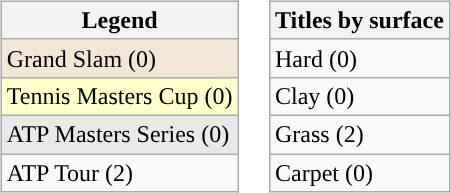<table>
<tr>
<td valign=top align=left><br><table class="wikitable sortable">
<tr>
<th>Legend</th>
</tr>
<tr style="background:#f3e6d7;">
<td>Grand Slam (0)</td>
</tr>
<tr style="background:#ffffcc;">
<td>Tennis Masters Cup (0)</td>
</tr>
<tr style="background:#e9e9e9;">
<td>ATP Masters Series (0)</td>
</tr>
<tr>
<td>ATP Tour (2)</td>
</tr>
</table>
</td>
<td><br><table class="wikitable sortable">
<tr>
<th>Titles by surface</th>
</tr>
<tr>
<td>Hard (0)</td>
</tr>
<tr>
<td>Clay (0)</td>
</tr>
<tr>
<td>Grass (2)</td>
</tr>
<tr>
<td>Carpet (0)</td>
</tr>
</table>
</td>
</tr>
</table>
